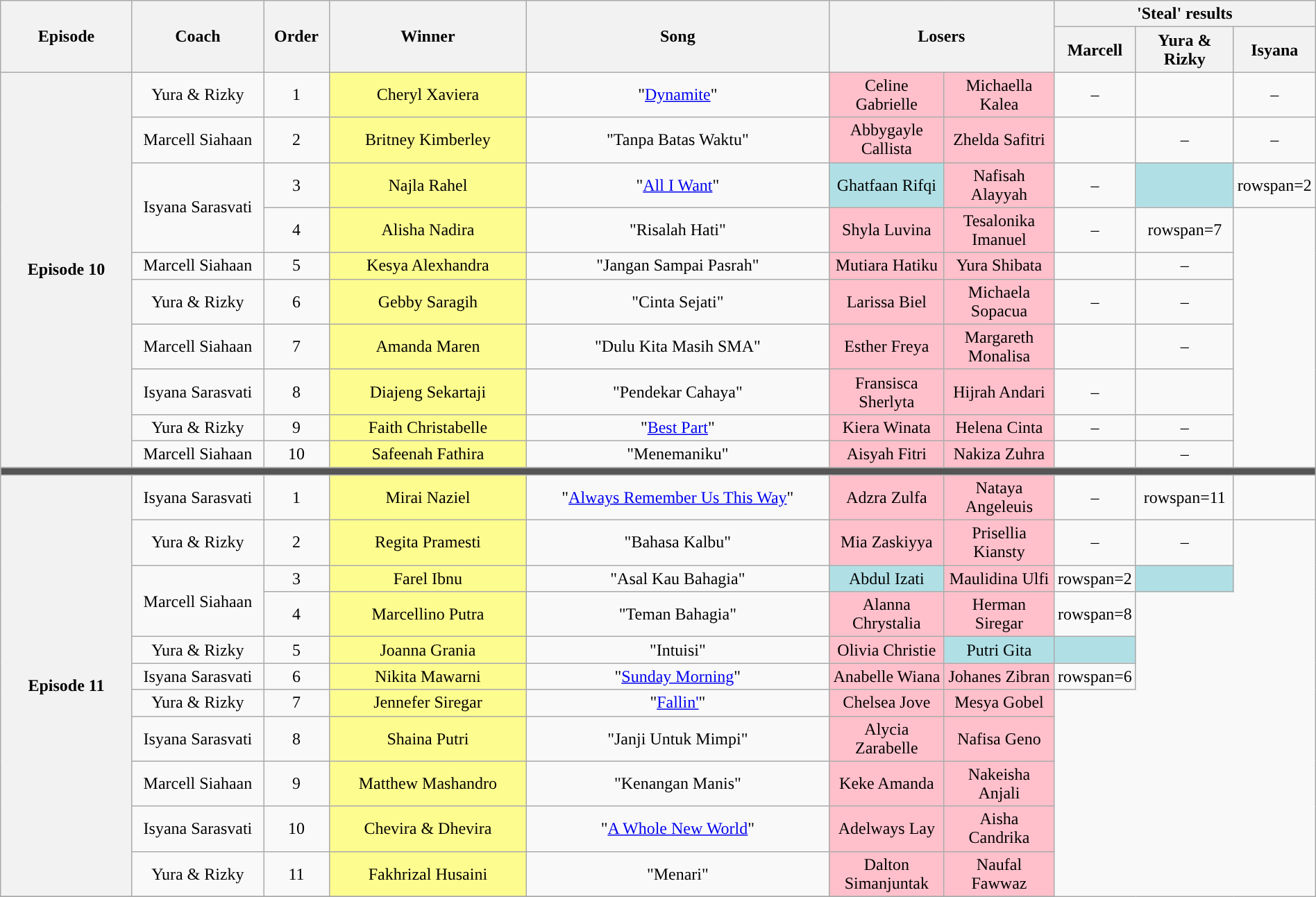<table class="wikitable" style="text-align:center; width:100%;">
<tr>
<th rowspan=2 style="width:10%;">Episode</th>
<th rowspan=2 style="width:10%;">Coach</th>
<th rowspan=2 style="width:5%;">Order</th>
<th rowspan=2 style="width:15%;">Winner</th>
<th rowspan=2 style="width:23%;">Song</th>
<th rowspan=2 colspan=2 style="width:40%:">Losers</th>
<th colspan=3 style="width:33%:">'Steal' results</th>
</tr>
<tr>
<th>Marcell</th>
<th>Yura & Rizky</th>
<th>Isyana</th>
</tr>
<tr>
<th rowspan="10">Episode 10<br><small></small></th>
<td>Yura & Rizky</td>
<td>1</td>
<td style="background:#fdfc8f;">Cheryl Xaviera</td>
<td>"<a href='#'>Dynamite</a>"</td>
<td style="background:pink;">Celine Gabrielle</td>
<td style="background:pink;">Michaella Kalea</td>
<td>–</td>
<td></td>
<td>–</td>
</tr>
<tr>
<td>Marcell Siahaan</td>
<td>2</td>
<td style="background:#fdfc8f;">Britney Kimberley</td>
<td>"Tanpa Batas Waktu"</td>
<td style="background:pink;">Abbygayle Callista</td>
<td style="background:pink;">Zhelda Safitri</td>
<td></td>
<td>–</td>
<td>–</td>
</tr>
<tr>
<td rowspan=2>Isyana Sarasvati</td>
<td>3</td>
<td style="background:#fdfc8f;">Najla Rahel</td>
<td>"<a href='#'>All I Want</a>"</td>
<td style="background:#b0e0e6;">Ghatfaan Rifqi</td>
<td style="background:pink;">Nafisah Alayyah</td>
<td>–</td>
<td style="background:#b0e0e6"><strong></strong></td>
<td>rowspan=2 </td>
</tr>
<tr>
<td>4</td>
<td style="background:#fdfc8f;">Alisha Nadira</td>
<td>"Risalah Hati"</td>
<td style="background:pink;">Shyla Luvina</td>
<td style="background:pink;">Tesalonika Imanuel</td>
<td>–</td>
<td>rowspan=7 </td>
</tr>
<tr>
<td>Marcell Siahaan</td>
<td>5</td>
<td style="background:#fdfc8f;">Kesya Alexhandra</td>
<td>"Jangan Sampai Pasrah"</td>
<td style="background:pink;">Mutiara Hatiku</td>
<td style="background:pink;">Yura Shibata</td>
<td></td>
<td>–</td>
</tr>
<tr>
<td>Yura & Rizky</td>
<td>6</td>
<td style="background:#fdfc8f;">Gebby Saragih</td>
<td>"Cinta Sejati"</td>
<td style="background:pink;">Larissa Biel</td>
<td style="background:pink;">Michaela Sopacua</td>
<td>–</td>
<td>–</td>
</tr>
<tr>
<td>Marcell Siahaan</td>
<td>7</td>
<td style="background:#fdfc8f;">Amanda Maren</td>
<td>"Dulu Kita Masih SMA"</td>
<td style="background:pink;">Esther Freya</td>
<td style="background:pink;">Margareth Monalisa</td>
<td></td>
<td>–</td>
</tr>
<tr>
<td>Isyana Sarasvati</td>
<td>8</td>
<td style="background:#fdfc8f;">Diajeng Sekartaji</td>
<td>"Pendekar Cahaya"</td>
<td style="background:pink;">Fransisca Sherlyta</td>
<td style="background:pink;">Hijrah Andari</td>
<td>–</td>
<td></td>
</tr>
<tr>
<td>Yura & Rizky</td>
<td>9</td>
<td style="background:#fdfc8f;">Faith Christabelle</td>
<td>"<a href='#'>Best Part</a>"</td>
<td style="background:pink;">Kiera Winata</td>
<td style="background:pink;">Helena Cinta</td>
<td>–</td>
<td>–</td>
</tr>
<tr>
<td>Marcell Siahaan</td>
<td>10</td>
<td style="background:#fdfc8f;">Safeenah Fathira</td>
<td>"Menemaniku"</td>
<td style="background:pink;">Aisyah Fitri</td>
<td style="background:pink;">Nakiza Zuhra</td>
<td></td>
<td>–</td>
</tr>
<tr>
<td colspan="10" style="background:#555;"></td>
</tr>
<tr>
<th rowspan="11">Episode 11<br><small></small></th>
<td>Isyana Sarasvati</td>
<td>1</td>
<td style="background:#fdfc8f;">Mirai Naziel</td>
<td>"<a href='#'>Always Remember Us This Way</a>"</td>
<td style="background:pink;">Adzra Zulfa</td>
<td style="background:pink;">Nataya Angeleuis</td>
<td>–</td>
<td>rowspan=11 </td>
<td></td>
</tr>
<tr>
<td>Yura & Rizky</td>
<td>2</td>
<td style="background:#fdfc8f;">Regita Pramesti</td>
<td>"Bahasa Kalbu"</td>
<td style="background:pink;">Mia Zaskiyya</td>
<td style="background:pink;">Prisellia Kiansty</td>
<td>–</td>
<td>–</td>
</tr>
<tr>
<td rowspan=2>Marcell Siahaan</td>
<td>3</td>
<td style="background:#fdfc8f;">Farel Ibnu</td>
<td>"Asal Kau Bahagia"</td>
<td style="background:#b0e0e6;">Abdul Izati</td>
<td style="background:pink;">Maulidina Ulfi</td>
<td>rowspan=2 </td>
<td style="background:#b0e0e6"><strong></strong></td>
</tr>
<tr>
<td>4</td>
<td style="background:#fdfc8f;">Marcellino Putra</td>
<td>"Teman Bahagia"</td>
<td style="background:pink;">Alanna Chrystalia</td>
<td style="background:pink;">Herman Siregar</td>
<td>rowspan=8 </td>
</tr>
<tr>
<td>Yura & Rizky</td>
<td>5</td>
<td style="background:#fdfc8f;">Joanna Grania</td>
<td>"Intuisi"</td>
<td style="background:pink;">Olivia Christie</td>
<td style="background:#b0e0e6;">Putri Gita</td>
<td style="background:#b0e0e6"><strong></strong></td>
</tr>
<tr>
<td>Isyana Sarasvati</td>
<td>6</td>
<td style="background:#fdfc8f;">Nikita Mawarni</td>
<td>"<a href='#'>Sunday Morning</a>"</td>
<td style="background:pink;">Anabelle Wiana</td>
<td style="background:pink;">Johanes Zibran</td>
<td>rowspan=6 </td>
</tr>
<tr>
<td>Yura & Rizky</td>
<td>7</td>
<td style="background:#fdfc8f;">Jennefer Siregar</td>
<td>"<a href='#'>Fallin'</a>"</td>
<td style="background:pink;">Chelsea Jove</td>
<td style="background:pink;">Mesya Gobel</td>
</tr>
<tr>
<td>Isyana Sarasvati</td>
<td>8</td>
<td style="background:#fdfc8f;">Shaina Putri</td>
<td>"Janji Untuk Mimpi"</td>
<td style="background:pink;">Alycia Zarabelle</td>
<td style="background:pink;">Nafisa Geno</td>
</tr>
<tr>
<td>Marcell Siahaan</td>
<td>9</td>
<td style="background:#fdfc8f;">Matthew Mashandro</td>
<td>"Kenangan Manis"</td>
<td style="background:pink;">Keke Amanda</td>
<td style="background:pink;">Nakeisha Anjali</td>
</tr>
<tr>
<td>Isyana Sarasvati</td>
<td>10</td>
<td style="background:#fdfc8f;">Chevira & Dhevira</td>
<td>"<a href='#'>A Whole New World</a>"</td>
<td style="background:pink;">Adelways Lay</td>
<td style="background:pink;">Aisha Candrika</td>
</tr>
<tr>
<td>Yura & Rizky</td>
<td>11</td>
<td style="background:#fdfc8f;">Fakhrizal Husaini</td>
<td>"Menari"</td>
<td style="background:pink;">Dalton Simanjuntak</td>
<td style="background:pink;">Naufal Fawwaz</td>
</tr>
<tr>
</tr>
</table>
